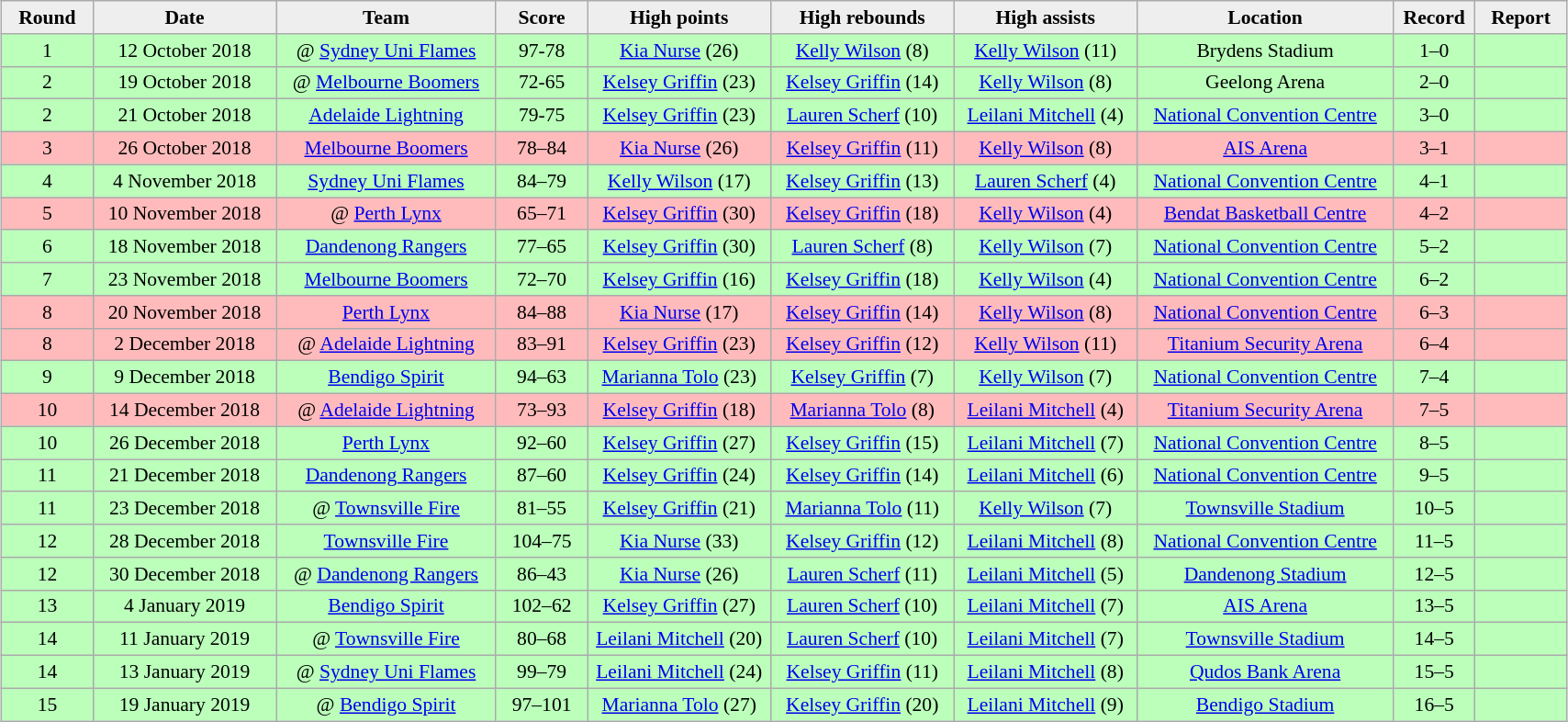<table class="wikitable" style="font-size:90%; text-align: center; width: 90%; margin:1em auto;">
<tr>
<th style="background:#eee; width: 5%;">Round</th>
<th style="background:#eee; width: 10%;">Date</th>
<th style="background:#eee; width: 12%;">Team</th>
<th style="background:#eee; width: 5%;">Score</th>
<th style="background:#eee; width: 10%;">High points</th>
<th style="background:#eee; width: 10%;">High rebounds</th>
<th style="background:#eee; width: 10%;">High assists</th>
<th style="background:#eee; width: 14%;">Location</th>
<th style="background:#eee; width: 4%;">Record</th>
<th style="background:#eee; width: 5%;">Report</th>
</tr>
<tr style="background:#bfb;">
<td>1</td>
<td>12 October 2018</td>
<td>@ <a href='#'>Sydney Uni Flames</a></td>
<td>97-78</td>
<td><a href='#'>Kia Nurse</a> (26)</td>
<td><a href='#'>Kelly Wilson</a> (8)</td>
<td><a href='#'>Kelly Wilson</a> (11)</td>
<td>Brydens Stadium</td>
<td>1–0</td>
<td></td>
</tr>
<tr style="background:#bfb;">
<td>2</td>
<td>19 October 2018</td>
<td>@ <a href='#'>Melbourne Boomers</a></td>
<td>72-65</td>
<td><a href='#'>Kelsey Griffin</a> (23)</td>
<td><a href='#'>Kelsey Griffin</a> (14)</td>
<td><a href='#'>Kelly Wilson</a> (8)</td>
<td>Geelong Arena</td>
<td>2–0</td>
<td></td>
</tr>
<tr style="background:#bfb;">
<td>2</td>
<td>21 October 2018</td>
<td><a href='#'>Adelaide Lightning</a></td>
<td>79-75</td>
<td><a href='#'>Kelsey Griffin</a> (23)</td>
<td><a href='#'>Lauren Scherf</a> (10)</td>
<td><a href='#'>Leilani Mitchell</a> (4)</td>
<td><a href='#'>National Convention Centre</a></td>
<td>3–0</td>
<td></td>
</tr>
<tr style="background:#fbb;">
<td>3</td>
<td>26 October 2018</td>
<td><a href='#'>Melbourne Boomers</a></td>
<td>78–84</td>
<td><a href='#'>Kia Nurse</a> (26)</td>
<td><a href='#'>Kelsey Griffin</a> (11)</td>
<td><a href='#'>Kelly Wilson</a> (8)</td>
<td><a href='#'>AIS Arena</a></td>
<td>3–1</td>
<td></td>
</tr>
<tr style="background:#bfb;">
<td>4</td>
<td>4 November 2018</td>
<td><a href='#'>Sydney Uni Flames</a></td>
<td>84–79</td>
<td><a href='#'>Kelly Wilson</a> (17)</td>
<td><a href='#'>Kelsey Griffin</a> (13)</td>
<td><a href='#'>Lauren Scherf</a> (4)</td>
<td><a href='#'>National Convention Centre</a></td>
<td>4–1</td>
<td></td>
</tr>
<tr style="background:#fbb;">
<td>5</td>
<td>10 November 2018</td>
<td>@ <a href='#'>Perth Lynx</a></td>
<td>65–71</td>
<td><a href='#'>Kelsey Griffin</a> (30)</td>
<td><a href='#'>Kelsey Griffin</a> (18)</td>
<td><a href='#'>Kelly Wilson</a> (4)</td>
<td><a href='#'>Bendat Basketball Centre</a></td>
<td>4–2</td>
<td></td>
</tr>
<tr style="background:#bfb;">
<td>6</td>
<td>18 November 2018</td>
<td><a href='#'>Dandenong Rangers</a></td>
<td>77–65</td>
<td><a href='#'>Kelsey Griffin</a> (30)</td>
<td><a href='#'>Lauren Scherf</a> (8)</td>
<td><a href='#'>Kelly Wilson</a> (7)</td>
<td><a href='#'>National Convention Centre</a></td>
<td>5–2</td>
<td></td>
</tr>
<tr style="background:#bfb;">
<td>7</td>
<td>23 November 2018</td>
<td><a href='#'>Melbourne Boomers</a></td>
<td>72–70</td>
<td><a href='#'>Kelsey Griffin</a> (16)</td>
<td><a href='#'>Kelsey Griffin</a> (18)</td>
<td><a href='#'>Kelly Wilson</a> (4)</td>
<td><a href='#'>National Convention Centre</a></td>
<td>6–2</td>
<td></td>
</tr>
<tr style="background:#fbb;">
<td>8</td>
<td>20 November 2018</td>
<td><a href='#'>Perth Lynx</a></td>
<td>84–88</td>
<td><a href='#'>Kia Nurse</a> (17)</td>
<td><a href='#'>Kelsey Griffin</a> (14)</td>
<td><a href='#'>Kelly Wilson</a> (8)</td>
<td><a href='#'>National Convention Centre</a></td>
<td>6–3</td>
<td></td>
</tr>
<tr style="background:#fbb;">
<td>8</td>
<td>2 December 2018</td>
<td>@ <a href='#'>Adelaide Lightning</a></td>
<td>83–91</td>
<td><a href='#'>Kelsey Griffin</a> (23)</td>
<td><a href='#'>Kelsey Griffin</a> (12)</td>
<td><a href='#'>Kelly Wilson</a> (11)</td>
<td><a href='#'>Titanium Security Arena</a></td>
<td>6–4</td>
<td></td>
</tr>
<tr style="background:#bfb;">
<td>9</td>
<td>9 December 2018</td>
<td><a href='#'>Bendigo Spirit</a></td>
<td>94–63</td>
<td><a href='#'>Marianna Tolo</a> (23)</td>
<td><a href='#'>Kelsey Griffin</a> (7)</td>
<td><a href='#'>Kelly Wilson</a> (7)</td>
<td><a href='#'>National Convention Centre</a></td>
<td>7–4</td>
<td></td>
</tr>
<tr style="background:#fbb;">
<td>10</td>
<td>14 December 2018</td>
<td>@ <a href='#'>Adelaide Lightning</a></td>
<td>73–93</td>
<td><a href='#'>Kelsey Griffin</a> (18)</td>
<td><a href='#'>Marianna Tolo</a> (8)</td>
<td><a href='#'>Leilani Mitchell</a> (4)</td>
<td><a href='#'>Titanium Security Arena</a></td>
<td>7–5</td>
<td></td>
</tr>
<tr style="background:#bfb;">
<td>10</td>
<td>26 December 2018</td>
<td><a href='#'>Perth Lynx</a></td>
<td>92–60</td>
<td><a href='#'>Kelsey Griffin</a> (27)</td>
<td><a href='#'>Kelsey Griffin</a> (15)</td>
<td><a href='#'>Leilani Mitchell</a> (7)</td>
<td><a href='#'>National Convention Centre</a></td>
<td>8–5</td>
<td></td>
</tr>
<tr style="background:#bfb;">
<td>11</td>
<td>21 December 2018</td>
<td><a href='#'>Dandenong Rangers</a></td>
<td>87–60</td>
<td><a href='#'>Kelsey Griffin</a> (24)</td>
<td><a href='#'>Kelsey Griffin</a> (14)</td>
<td><a href='#'>Leilani Mitchell</a> (6)</td>
<td><a href='#'>National Convention Centre</a></td>
<td>9–5</td>
<td></td>
</tr>
<tr style="background:#bfb;">
<td>11</td>
<td>23 December 2018</td>
<td>@ <a href='#'>Townsville Fire</a></td>
<td>81–55</td>
<td><a href='#'>Kelsey Griffin</a> (21)</td>
<td><a href='#'>Marianna Tolo</a> (11)</td>
<td><a href='#'>Kelly Wilson</a> (7)</td>
<td><a href='#'>Townsville Stadium</a></td>
<td>10–5</td>
<td></td>
</tr>
<tr style="background:#bfb;">
<td>12</td>
<td>28 December 2018</td>
<td><a href='#'>Townsville Fire</a></td>
<td>104–75</td>
<td><a href='#'>Kia Nurse</a> (33)</td>
<td><a href='#'>Kelsey Griffin</a> (12)</td>
<td><a href='#'>Leilani Mitchell</a> (8)</td>
<td><a href='#'>National Convention Centre</a></td>
<td>11–5</td>
<td></td>
</tr>
<tr style="background:#bfb;">
<td>12</td>
<td>30 December 2018</td>
<td>@ <a href='#'>Dandenong Rangers</a></td>
<td>86–43</td>
<td><a href='#'>Kia Nurse</a> (26)</td>
<td><a href='#'>Lauren Scherf</a> (11)</td>
<td><a href='#'>Leilani Mitchell</a> (5)</td>
<td><a href='#'>Dandenong Stadium</a></td>
<td>12–5</td>
<td></td>
</tr>
<tr style="background:#bfb;">
<td>13</td>
<td>4 January 2019</td>
<td><a href='#'>Bendigo Spirit</a></td>
<td>102–62</td>
<td><a href='#'>Kelsey Griffin</a> (27)</td>
<td><a href='#'>Lauren Scherf</a> (10)</td>
<td><a href='#'>Leilani Mitchell</a> (7)</td>
<td><a href='#'>AIS Arena</a></td>
<td>13–5</td>
<td></td>
</tr>
<tr style="background:#bfb;">
<td>14</td>
<td>11 January 2019</td>
<td>@ <a href='#'>Townsville Fire</a></td>
<td>80–68</td>
<td><a href='#'>Leilani Mitchell</a> (20)</td>
<td><a href='#'>Lauren Scherf</a> (10)</td>
<td><a href='#'>Leilani Mitchell</a> (7)</td>
<td><a href='#'>Townsville Stadium</a></td>
<td>14–5</td>
<td></td>
</tr>
<tr style="background:#bfb;">
<td>14</td>
<td>13 January 2019</td>
<td>@ <a href='#'>Sydney Uni Flames</a></td>
<td>99–79</td>
<td><a href='#'>Leilani Mitchell</a> (24)</td>
<td><a href='#'>Kelsey Griffin</a> (11)</td>
<td><a href='#'>Leilani Mitchell</a> (8)</td>
<td><a href='#'>Qudos Bank Arena</a></td>
<td>15–5</td>
<td></td>
</tr>
<tr style="background:#bfb;">
<td>15</td>
<td>19 January 2019</td>
<td>@ <a href='#'>Bendigo Spirit</a></td>
<td>97–101</td>
<td><a href='#'>Marianna Tolo</a> (27)</td>
<td><a href='#'>Kelsey Griffin</a> (20)</td>
<td><a href='#'>Leilani Mitchell</a> (9)</td>
<td><a href='#'>Bendigo Stadium</a></td>
<td>16–5</td>
<td></td>
</tr>
</table>
